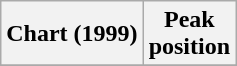<table class="wikitable plainrowheaders">
<tr>
<th scope="col">Chart (1999)</th>
<th scope="col">Peak<br>position</th>
</tr>
<tr>
</tr>
</table>
